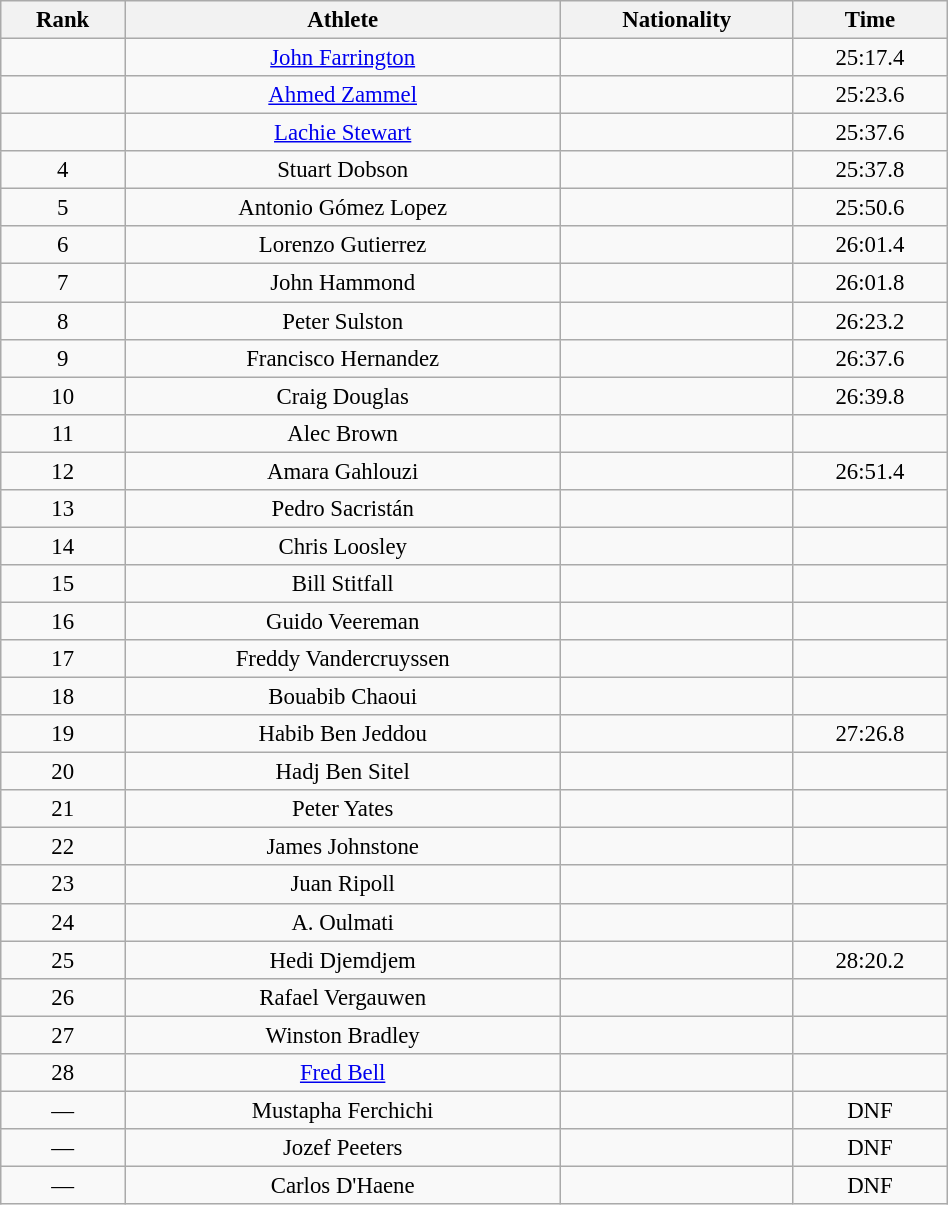<table class="wikitable sortable" style=" text-align:center; font-size:95%;" width="50%">
<tr>
<th>Rank</th>
<th>Athlete</th>
<th>Nationality</th>
<th>Time</th>
</tr>
<tr>
<td align=center></td>
<td><a href='#'>John Farrington</a></td>
<td></td>
<td>25:17.4</td>
</tr>
<tr>
<td align=center></td>
<td><a href='#'>Ahmed Zammel</a></td>
<td></td>
<td>25:23.6</td>
</tr>
<tr>
<td align=center></td>
<td><a href='#'>Lachie Stewart</a></td>
<td></td>
<td>25:37.6</td>
</tr>
<tr>
<td align=center>4</td>
<td>Stuart Dobson</td>
<td></td>
<td>25:37.8</td>
</tr>
<tr>
<td align=center>5</td>
<td>Antonio Gómez Lopez</td>
<td></td>
<td>25:50.6</td>
</tr>
<tr>
<td align=center>6</td>
<td>Lorenzo Gutierrez</td>
<td></td>
<td>26:01.4</td>
</tr>
<tr>
<td align=center>7</td>
<td>John Hammond</td>
<td></td>
<td>26:01.8</td>
</tr>
<tr>
<td align=center>8</td>
<td>Peter Sulston</td>
<td></td>
<td>26:23.2</td>
</tr>
<tr>
<td align=center>9</td>
<td>Francisco Hernandez</td>
<td></td>
<td>26:37.6</td>
</tr>
<tr>
<td align=center>10</td>
<td>Craig Douglas</td>
<td></td>
<td>26:39.8</td>
</tr>
<tr>
<td align=center>11</td>
<td>Alec Brown</td>
<td></td>
<td></td>
</tr>
<tr>
<td align=center>12</td>
<td>Amara Gahlouzi</td>
<td></td>
<td>26:51.4</td>
</tr>
<tr>
<td align=center>13</td>
<td>Pedro Sacristán</td>
<td></td>
<td></td>
</tr>
<tr>
<td align=center>14</td>
<td>Chris Loosley</td>
<td></td>
<td></td>
</tr>
<tr>
<td align=center>15</td>
<td>Bill Stitfall</td>
<td></td>
<td></td>
</tr>
<tr>
<td align=center>16</td>
<td>Guido Veereman</td>
<td></td>
<td></td>
</tr>
<tr>
<td align=center>17</td>
<td>Freddy Vandercruyssen</td>
<td></td>
<td></td>
</tr>
<tr>
<td align=center>18</td>
<td>Bouabib Chaoui</td>
<td></td>
<td></td>
</tr>
<tr>
<td align=center>19</td>
<td>Habib Ben Jeddou</td>
<td></td>
<td>27:26.8</td>
</tr>
<tr>
<td align=center>20</td>
<td>Hadj Ben Sitel</td>
<td></td>
<td></td>
</tr>
<tr>
<td align=center>21</td>
<td>Peter Yates</td>
<td></td>
<td></td>
</tr>
<tr>
<td align=center>22</td>
<td>James Johnstone</td>
<td></td>
<td></td>
</tr>
<tr>
<td align=center>23</td>
<td>Juan Ripoll</td>
<td></td>
<td></td>
</tr>
<tr>
<td align=center>24</td>
<td>A. Oulmati</td>
<td></td>
<td></td>
</tr>
<tr>
<td align=center>25</td>
<td>Hedi Djemdjem</td>
<td></td>
<td>28:20.2</td>
</tr>
<tr>
<td align=center>26</td>
<td>Rafael Vergauwen</td>
<td></td>
<td></td>
</tr>
<tr>
<td align=center>27</td>
<td>Winston Bradley</td>
<td></td>
<td></td>
</tr>
<tr>
<td align=center>28</td>
<td><a href='#'>Fred Bell</a></td>
<td></td>
<td></td>
</tr>
<tr>
<td align=center>—</td>
<td>Mustapha Ferchichi</td>
<td></td>
<td>DNF</td>
</tr>
<tr>
<td align=center>—</td>
<td>Jozef Peeters</td>
<td></td>
<td>DNF</td>
</tr>
<tr>
<td align=center>—</td>
<td>Carlos D'Haene</td>
<td></td>
<td>DNF</td>
</tr>
</table>
